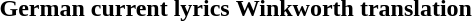<table>
<tr>
<th>German current lyrics</th>
<th>Winkworth translation</th>
</tr>
<tr>
<td></td>
<td></td>
</tr>
</table>
